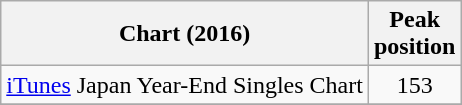<table class="wikitable sortable plainrowheaders">
<tr>
<th>Chart (2016)</th>
<th>Peak<br>position</th>
</tr>
<tr>
<td><a href='#'>iTunes</a> Japan Year-End Singles Chart</td>
<td align="center">153</td>
</tr>
<tr>
</tr>
</table>
